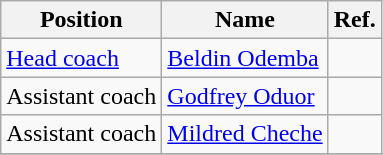<table class="wikitable">
<tr>
<th>Position</th>
<th>Name</th>
<th>Ref.</th>
</tr>
<tr>
<td><a href='#'>Head coach</a></td>
<td> <a href='#'>Beldin Odemba</a></td>
<td></td>
</tr>
<tr>
<td>Assistant coach</td>
<td> <a href='#'>Godfrey Oduor</a></td>
<td></td>
</tr>
<tr>
<td>Assistant coach</td>
<td> <a href='#'>Mildred Cheche</a></td>
<td></td>
</tr>
<tr>
</tr>
</table>
